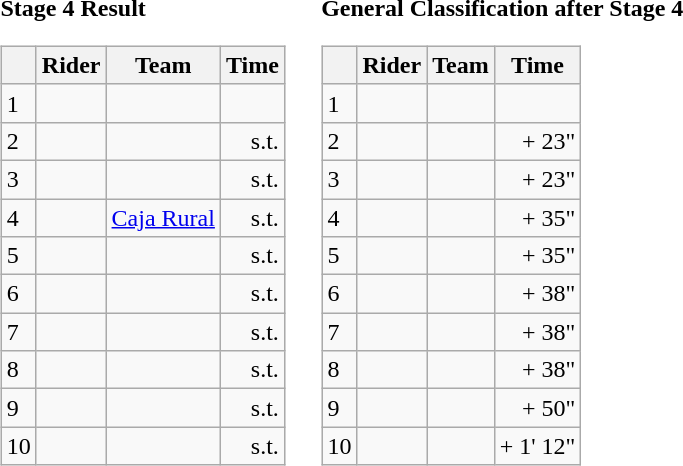<table>
<tr>
<td><strong>Stage 4 Result</strong><br><table class="wikitable">
<tr>
<th></th>
<th>Rider</th>
<th>Team</th>
<th>Time</th>
</tr>
<tr>
<td>1</td>
<td></td>
<td></td>
<td align="right"></td>
</tr>
<tr>
<td>2</td>
<td></td>
<td></td>
<td align="right">s.t.</td>
</tr>
<tr>
<td>3</td>
<td></td>
<td></td>
<td align="right">s.t.</td>
</tr>
<tr>
<td>4</td>
<td></td>
<td><a href='#'>Caja Rural</a></td>
<td align="right">s.t.</td>
</tr>
<tr>
<td>5</td>
<td></td>
<td></td>
<td align="right">s.t.</td>
</tr>
<tr>
<td>6</td>
<td></td>
<td></td>
<td align="right">s.t.</td>
</tr>
<tr>
<td>7</td>
<td></td>
<td></td>
<td align="right">s.t.</td>
</tr>
<tr>
<td>8</td>
<td></td>
<td></td>
<td align="right">s.t.</td>
</tr>
<tr>
<td>9</td>
<td></td>
<td></td>
<td align="right">s.t.</td>
</tr>
<tr>
<td>10</td>
<td></td>
<td></td>
<td align="right">s.t.</td>
</tr>
</table>
</td>
<td></td>
<td><strong>General Classification after Stage 4</strong><br><table class="wikitable">
<tr>
<th></th>
<th>Rider</th>
<th>Team</th>
<th>Time</th>
</tr>
<tr>
<td>1</td>
<td> </td>
<td></td>
<td align="right"></td>
</tr>
<tr>
<td>2</td>
<td></td>
<td></td>
<td align="right">+ 23"</td>
</tr>
<tr>
<td>3</td>
<td></td>
<td></td>
<td align="right">+ 23"</td>
</tr>
<tr>
<td>4</td>
<td></td>
<td></td>
<td align="right">+ 35"</td>
</tr>
<tr>
<td>5</td>
<td></td>
<td></td>
<td align="right">+ 35"</td>
</tr>
<tr>
<td>6</td>
<td></td>
<td></td>
<td align="right">+ 38"</td>
</tr>
<tr>
<td>7</td>
<td></td>
<td></td>
<td align="right">+ 38"</td>
</tr>
<tr>
<td>8</td>
<td></td>
<td></td>
<td align="right">+ 38"</td>
</tr>
<tr>
<td>9</td>
<td></td>
<td></td>
<td align="right">+ 50"</td>
</tr>
<tr>
<td>10</td>
<td></td>
<td></td>
<td align="right">+ 1' 12"</td>
</tr>
</table>
</td>
</tr>
</table>
